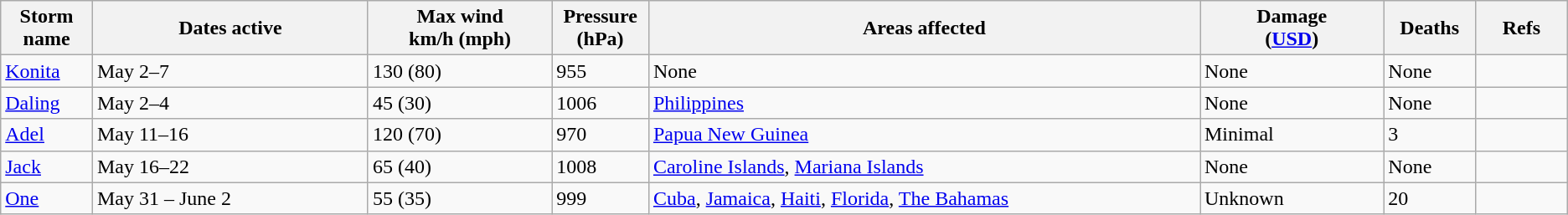<table class="wikitable sortable">
<tr>
<th width="5%">Storm name</th>
<th width="15%">Dates active</th>
<th width="10%">Max wind<br>km/h (mph)</th>
<th width="5%">Pressure<br>(hPa)</th>
<th width="30%">Areas affected</th>
<th width="10%">Damage<br>(<a href='#'>USD</a>)</th>
<th width="5%">Deaths</th>
<th width="5%">Refs</th>
</tr>
<tr>
<td><a href='#'>Konita</a></td>
<td>May 2–7</td>
<td>130 (80)</td>
<td>955</td>
<td>None</td>
<td>None</td>
<td>None</td>
<td></td>
</tr>
<tr>
<td><a href='#'>Daling</a></td>
<td>May 2–4</td>
<td>45 (30)</td>
<td>1006</td>
<td><a href='#'>Philippines</a></td>
<td>None</td>
<td>None</td>
<td></td>
</tr>
<tr>
<td><a href='#'>Adel</a></td>
<td>May 11–16</td>
<td>120 (70)</td>
<td>970</td>
<td><a href='#'>Papua New Guinea</a></td>
<td>Minimal</td>
<td>3</td>
<td></td>
</tr>
<tr>
<td><a href='#'>Jack</a></td>
<td>May 16–22</td>
<td>65 (40)</td>
<td>1008</td>
<td><a href='#'>Caroline Islands</a>, <a href='#'>Mariana Islands</a></td>
<td>None</td>
<td>None</td>
<td></td>
</tr>
<tr>
<td><a href='#'>One</a></td>
<td>May 31 – June 2</td>
<td>55 (35)</td>
<td>999</td>
<td><a href='#'>Cuba</a>, <a href='#'>Jamaica</a>, <a href='#'>Haiti</a>, <a href='#'>Florida</a>, <a href='#'>The Bahamas</a></td>
<td>Unknown</td>
<td>20</td>
<td></td>
</tr>
</table>
